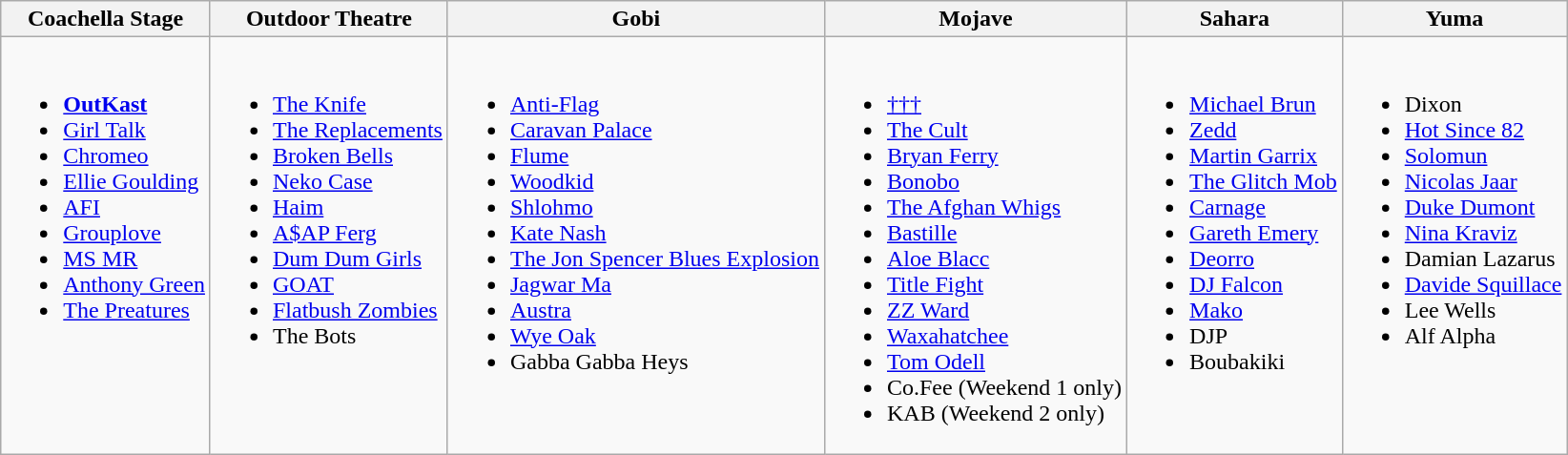<table class="wikitable">
<tr>
<th>Coachella Stage</th>
<th>Outdoor Theatre</th>
<th>Gobi</th>
<th>Mojave</th>
<th>Sahara</th>
<th>Yuma</th>
</tr>
<tr valign="top">
<td><br><ul><li><strong><a href='#'>OutKast</a></strong></li><li><a href='#'>Girl Talk</a></li><li><a href='#'>Chromeo</a></li><li><a href='#'>Ellie Goulding</a></li><li><a href='#'>AFI</a></li><li><a href='#'>Grouplove</a></li><li><a href='#'>MS MR</a></li><li><a href='#'>Anthony Green</a></li><li><a href='#'>The Preatures</a></li></ul></td>
<td><br><ul><li><a href='#'>The Knife</a></li><li><a href='#'>The Replacements</a></li><li><a href='#'>Broken Bells</a></li><li><a href='#'>Neko Case</a></li><li><a href='#'>Haim</a></li><li><a href='#'>A$AP Ferg</a></li><li><a href='#'>Dum Dum Girls</a></li><li><a href='#'>GOAT</a></li><li><a href='#'>Flatbush Zombies</a></li><li>The Bots</li></ul></td>
<td><br><ul><li><a href='#'>Anti-Flag</a></li><li><a href='#'>Caravan Palace</a></li><li><a href='#'>Flume</a></li><li><a href='#'>Woodkid</a></li><li><a href='#'>Shlohmo</a></li><li><a href='#'>Kate Nash</a></li><li><a href='#'>The Jon Spencer Blues Explosion</a></li><li><a href='#'>Jagwar Ma</a></li><li><a href='#'>Austra</a></li><li><a href='#'>Wye Oak</a></li><li>Gabba Gabba Heys</li></ul></td>
<td><br><ul><li><a href='#'>†††</a></li><li><a href='#'>The Cult</a></li><li><a href='#'>Bryan Ferry</a></li><li><a href='#'>Bonobo</a></li><li><a href='#'>The Afghan Whigs</a></li><li><a href='#'>Bastille</a></li><li><a href='#'>Aloe Blacc</a></li><li><a href='#'>Title Fight</a></li><li><a href='#'>ZZ Ward</a></li><li><a href='#'>Waxahatchee</a></li><li><a href='#'>Tom Odell</a></li><li>Co.Fee (Weekend 1 only)</li><li>KAB (Weekend 2 only)</li></ul></td>
<td><br><ul><li><a href='#'>Michael Brun</a></li><li><a href='#'>Zedd</a></li><li><a href='#'>Martin Garrix</a></li><li><a href='#'>The Glitch Mob</a></li><li><a href='#'>Carnage</a></li><li><a href='#'>Gareth Emery</a></li><li><a href='#'>Deorro</a></li><li><a href='#'>DJ Falcon</a></li><li><a href='#'>Mako</a></li><li>DJP</li><li>Boubakiki</li></ul></td>
<td><br><ul><li>Dixon</li><li><a href='#'>Hot Since 82</a></li><li><a href='#'>Solomun</a></li><li><a href='#'>Nicolas Jaar</a></li><li><a href='#'>Duke Dumont</a></li><li><a href='#'>Nina Kraviz</a></li><li>Damian Lazarus</li><li><a href='#'>Davide Squillace</a></li><li>Lee Wells</li><li>Alf Alpha</li></ul></td>
</tr>
</table>
